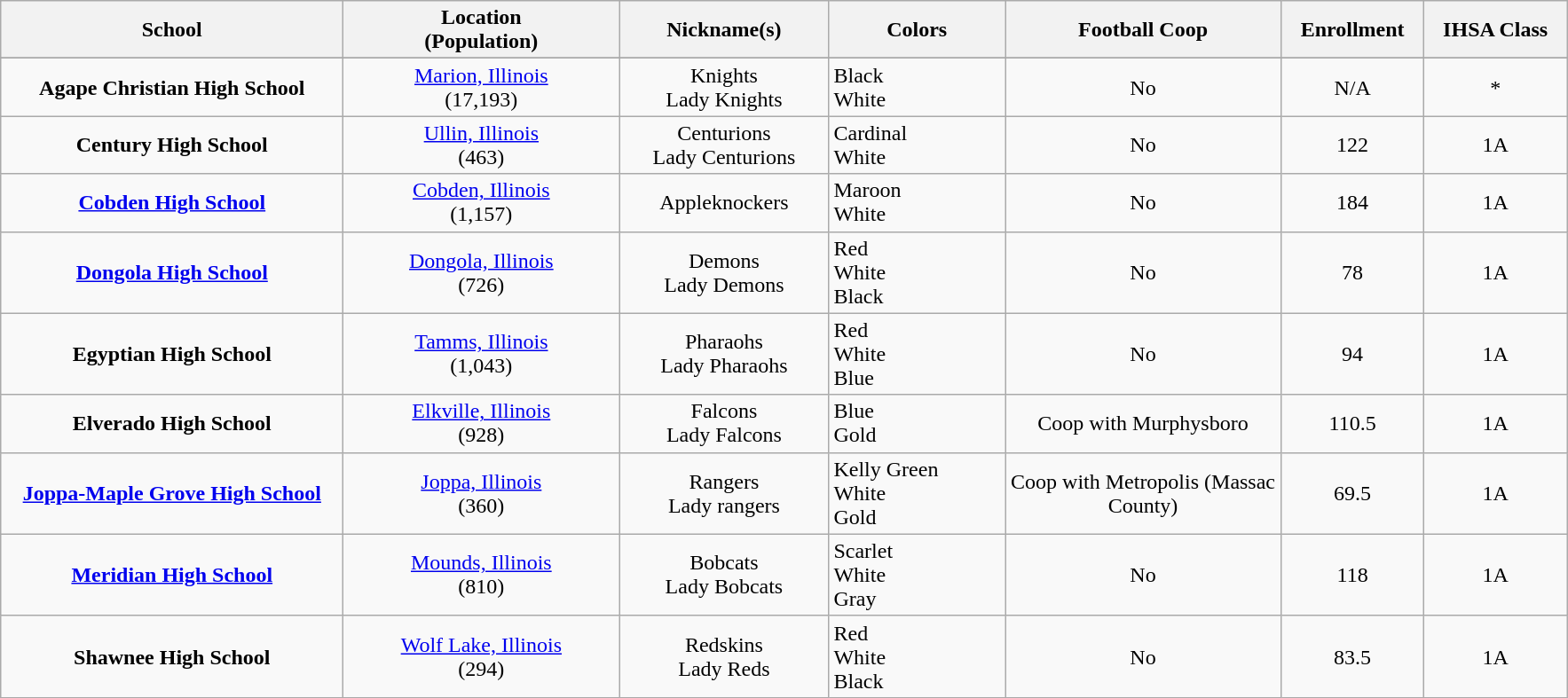<table class="wikitable" border="1" style="text-align:center;">
<tr>
<th width="250"><strong>School</strong></th>
<th width="200"><strong>Location<br>(Population) </strong></th>
<th width="150"><strong>Nickname(s)</strong></th>
<th width="125"><strong>Colors</strong></th>
<th width="200"><strong>Football Coop</strong></th>
<th width="100"><strong>Enrollment</strong></th>
<th width="100"><strong>IHSA Class</strong></th>
</tr>
<tr style="background: Blue; color: white">
</tr>
<tr>
<td><strong>Agape Christian High School</strong></td>
<td><a href='#'>Marion, Illinois</a><br>(17,193)</td>
<td>Knights<br>Lady Knights</td>
<td align="left"> Black<br> White</td>
<td>No</td>
<td>N/A</td>
<td>*</td>
</tr>
<tr>
<td><strong>Century High School</strong></td>
<td><a href='#'>Ullin, Illinois</a><br>(463)</td>
<td>Centurions<br>Lady Centurions</td>
<td align="left"> Cardinal<br> White</td>
<td>No</td>
<td>122</td>
<td>1A</td>
</tr>
<tr>
<td><strong><a href='#'>Cobden High School</a></strong></td>
<td><a href='#'>Cobden, Illinois</a><br>(1,157)</td>
<td>Appleknockers</td>
<td align="left"> Maroon<br> White</td>
<td>No</td>
<td>184</td>
<td>1A</td>
</tr>
<tr>
<td><strong><a href='#'>Dongola High School</a></strong></td>
<td><a href='#'>Dongola, Illinois</a><br>(726)</td>
<td>Demons<br>Lady Demons</td>
<td align="left"> Red<br> White<br> Black</td>
<td>No</td>
<td>78</td>
<td>1A</td>
</tr>
<tr>
<td><strong>Egyptian High School</strong></td>
<td><a href='#'>Tamms, Illinois</a><br>(1,043)</td>
<td>Pharaohs<br>Lady Pharaohs</td>
<td align="left"> Red<br> White<br> Blue</td>
<td>No</td>
<td>94</td>
<td>1A</td>
</tr>
<tr>
<td><strong>Elverado High School</strong></td>
<td><a href='#'>Elkville, Illinois</a><br>(928)</td>
<td>Falcons<br>Lady Falcons</td>
<td align="left"> Blue<br> Gold</td>
<td>Coop with Murphysboro</td>
<td>110.5</td>
<td>1A</td>
</tr>
<tr>
<td><strong><a href='#'>Joppa-Maple Grove High School</a></strong></td>
<td><a href='#'>Joppa, Illinois</a><br>(360)</td>
<td>Rangers<br>Lady rangers</td>
<td align="left"> Kelly Green<br> White<br> Gold</td>
<td>Coop with Metropolis (Massac County)</td>
<td>69.5</td>
<td>1A</td>
</tr>
<tr>
<td><strong><a href='#'>Meridian High School</a></strong></td>
<td><a href='#'>Mounds, Illinois</a><br>(810)</td>
<td>Bobcats<br>Lady Bobcats</td>
<td align="left"> Scarlet<br> White<br> Gray</td>
<td>No</td>
<td>118</td>
<td>1A</td>
</tr>
<tr>
<td><strong>Shawnee High School</strong></td>
<td><a href='#'>Wolf Lake, Illinois</a><br>(294)</td>
<td>Redskins<br>Lady Reds</td>
<td align="left"> Red<br> White<br> Black</td>
<td>No</td>
<td>83.5</td>
<td>1A</td>
</tr>
</table>
